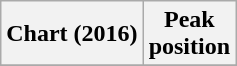<table class="wikitable">
<tr>
<th>Chart (2016)</th>
<th>Peak<br>position</th>
</tr>
<tr>
</tr>
</table>
